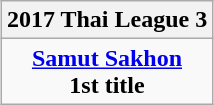<table class=wikitable style="text-align:center; margin:auto">
<tr>
<th>2017 Thai League 3</th>
</tr>
<tr>
<td><strong><a href='#'>Samut Sakhon</a></strong><br><strong>1st title</strong></td>
</tr>
</table>
